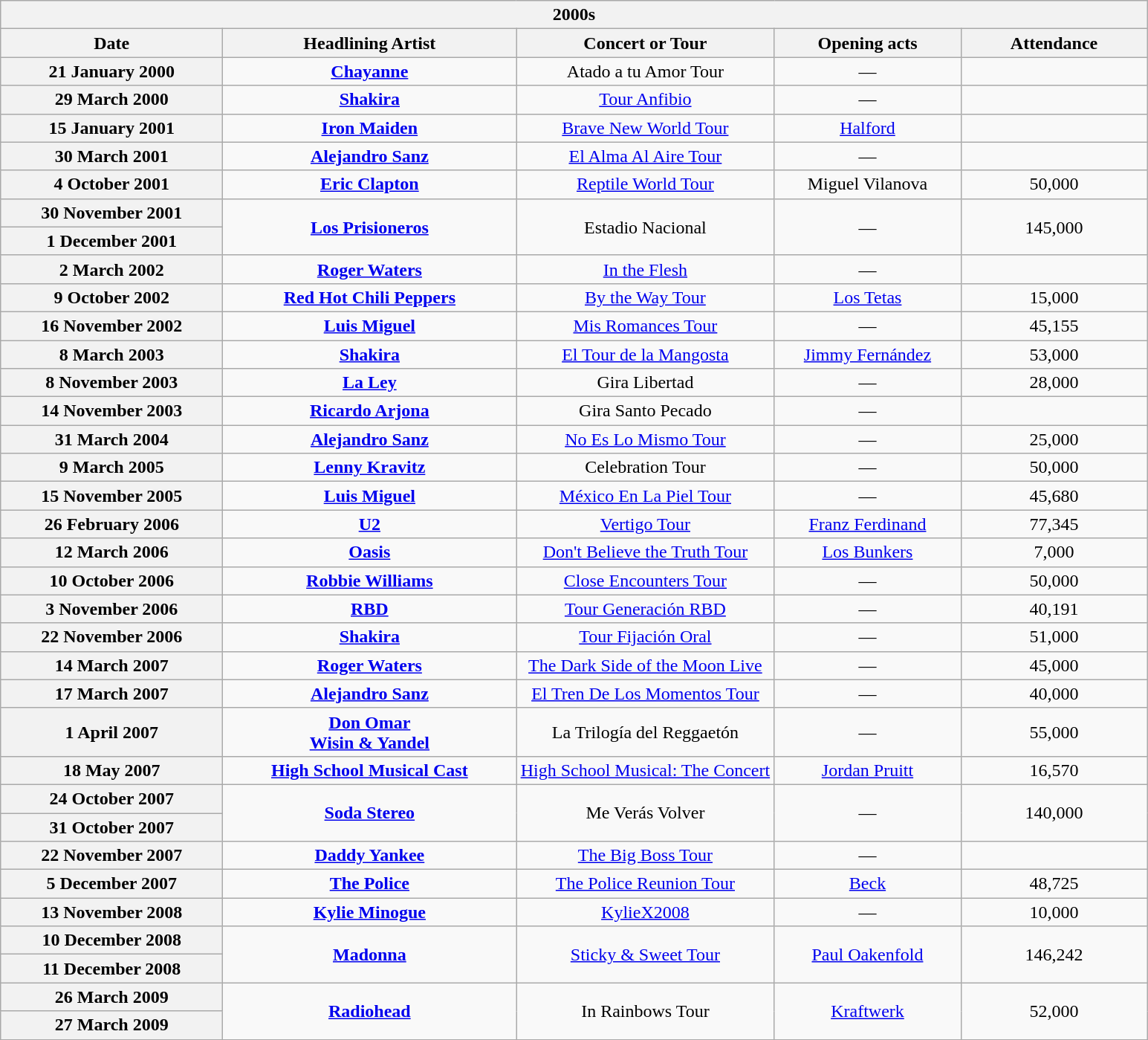<table class="wikitable plainrowheaders collapsible collapsed" style="text-align:center;">
<tr>
<th colspan="5">2000s</th>
</tr>
<tr>
<th scope="col" style="width:12em;">Date</th>
<th scope="col" style="width:16em;">Headlining Artist</th>
<th scope="col" style="width:14em;">Concert or Tour</th>
<th scope="col" style="width:10em;">Opening acts</th>
<th scope="col" style="width:10em;">Attendance</th>
</tr>
<tr>
<th scope="row">21 January 2000</th>
<td><strong><a href='#'>Chayanne</a></strong></td>
<td>Atado a tu Amor Tour</td>
<td>—</td>
<td></td>
</tr>
<tr>
<th scope="row">29 March 2000</th>
<td><strong><a href='#'>Shakira</a></strong></td>
<td><a href='#'>Tour Anfibio</a></td>
<td>—</td>
<td></td>
</tr>
<tr>
<th scope="row">15 January 2001</th>
<td><strong><a href='#'>Iron Maiden</a></strong></td>
<td><a href='#'>Brave New World Tour</a></td>
<td><a href='#'>Halford</a></td>
<td></td>
</tr>
<tr>
<th scope="row">30 March 2001</th>
<td><strong><a href='#'>Alejandro Sanz</a></strong></td>
<td><a href='#'>El Alma Al Aire Tour</a></td>
<td>—</td>
<td></td>
</tr>
<tr>
<th scope="row">4 October 2001</th>
<td><strong><a href='#'>Eric Clapton</a></strong></td>
<td><a href='#'>Reptile World Tour</a></td>
<td>Miguel Vilanova</td>
<td>50,000</td>
</tr>
<tr>
<th scope="row">30 November 2001</th>
<td rowspan="2"><strong><a href='#'>Los Prisioneros</a></strong></td>
<td rowspan="2">Estadio Nacional</td>
<td rowspan="2">—</td>
<td rowspan="2">145,000</td>
</tr>
<tr>
<th scope="row">1 December 2001</th>
</tr>
<tr>
<th scope="row">2 March 2002</th>
<td><strong><a href='#'>Roger Waters</a></strong></td>
<td><a href='#'>In the Flesh</a></td>
<td>—</td>
<td></td>
</tr>
<tr>
<th scope="row">9 October 2002</th>
<td><strong><a href='#'>Red Hot Chili Peppers</a></strong></td>
<td><a href='#'>By the Way Tour</a></td>
<td><a href='#'>Los Tetas</a></td>
<td>15,000</td>
</tr>
<tr>
<th scope="row">16 November 2002</th>
<td><strong><a href='#'>Luis Miguel</a></strong></td>
<td><a href='#'>Mis Romances Tour</a></td>
<td>—</td>
<td>45,155</td>
</tr>
<tr>
<th scope="row">8 March 2003</th>
<td><strong><a href='#'>Shakira</a></strong></td>
<td><a href='#'>El Tour de la Mangosta</a></td>
<td><a href='#'>Jimmy Fernández</a></td>
<td>53,000</td>
</tr>
<tr>
<th scope="row">8 November 2003</th>
<td><strong><a href='#'>La Ley</a></strong></td>
<td>Gira Libertad</td>
<td>—</td>
<td>28,000</td>
</tr>
<tr>
<th scope="row">14 November 2003</th>
<td><strong><a href='#'>Ricardo Arjona</a></strong></td>
<td>Gira Santo Pecado</td>
<td>—</td>
<td></td>
</tr>
<tr>
<th scope="row">31 March 2004</th>
<td><strong><a href='#'>Alejandro Sanz</a></strong></td>
<td><a href='#'>No Es Lo Mismo Tour</a></td>
<td>—</td>
<td>25,000</td>
</tr>
<tr>
<th scope="row">9 March 2005</th>
<td><strong><a href='#'>Lenny Kravitz</a></strong></td>
<td>Celebration Tour</td>
<td>—</td>
<td>50,000</td>
</tr>
<tr>
<th scope="row">15 November 2005</th>
<td><strong><a href='#'>Luis Miguel</a></strong></td>
<td><a href='#'>México En La Piel Tour</a></td>
<td>—</td>
<td>45,680</td>
</tr>
<tr>
<th scope="row">26 February 2006</th>
<td><strong><a href='#'>U2</a></strong></td>
<td><a href='#'>Vertigo Tour</a></td>
<td><a href='#'>Franz Ferdinand</a></td>
<td>77,345</td>
</tr>
<tr>
<th scope="row">12 March 2006</th>
<td><strong><a href='#'>Oasis</a></strong></td>
<td><a href='#'>Don't Believe the Truth Tour</a></td>
<td><a href='#'>Los Bunkers</a></td>
<td>7,000</td>
</tr>
<tr>
<th scope="row">10 October 2006</th>
<td><strong><a href='#'>Robbie Williams</a></strong></td>
<td><a href='#'>Close Encounters Tour</a></td>
<td>—</td>
<td>50,000</td>
</tr>
<tr>
<th scope="row">3 November 2006</th>
<td><strong><a href='#'>RBD</a></strong></td>
<td><a href='#'>Tour Generación RBD</a></td>
<td>—</td>
<td>40,191</td>
</tr>
<tr>
<th scope="row">22 November 2006</th>
<td><strong><a href='#'>Shakira</a></strong></td>
<td><a href='#'>Tour Fijación Oral</a></td>
<td>—</td>
<td>51,000</td>
</tr>
<tr>
<th scope="row">14 March 2007</th>
<td><strong><a href='#'>Roger Waters</a></strong></td>
<td><a href='#'>The Dark Side of the Moon Live</a></td>
<td>—</td>
<td>45,000</td>
</tr>
<tr>
<th scope="row">17 March 2007</th>
<td><strong><a href='#'>Alejandro Sanz</a></strong></td>
<td><a href='#'>El Tren De Los Momentos Tour</a></td>
<td>—</td>
<td>40,000</td>
</tr>
<tr>
<th scope="row">1 April 2007</th>
<td><strong><a href='#'>Don Omar</a> <br> <a href='#'>Wisin & Yandel</a></strong></td>
<td>La Trilogía del Reggaetón</td>
<td>—</td>
<td>55,000</td>
</tr>
<tr>
<th scope="row">18 May 2007</th>
<td><strong><a href='#'>High School Musical Cast</a></strong></td>
<td><a href='#'>High School Musical: The Concert</a></td>
<td><a href='#'>Jordan Pruitt</a></td>
<td>16,570</td>
</tr>
<tr>
<th scope="row">24 October 2007</th>
<td rowspan="2"><strong><a href='#'>Soda Stereo</a></strong></td>
<td rowspan="2">Me Verás Volver</td>
<td rowspan="2">—</td>
<td rowspan="2">140,000</td>
</tr>
<tr>
<th scope="row">31 October 2007</th>
</tr>
<tr>
<th scope="row">22 November 2007</th>
<td><strong><a href='#'>Daddy Yankee</a></strong></td>
<td><a href='#'>The Big Boss Tour</a></td>
<td>—</td>
<td></td>
</tr>
<tr>
<th scope="row">5 December 2007</th>
<td><strong><a href='#'>The Police</a></strong></td>
<td><a href='#'>The Police Reunion Tour</a></td>
<td><a href='#'>Beck</a></td>
<td>48,725</td>
</tr>
<tr>
<th scope="row">13 November 2008</th>
<td><strong><a href='#'>Kylie Minogue</a></strong></td>
<td><a href='#'>KylieX2008</a></td>
<td>—</td>
<td>10,000</td>
</tr>
<tr>
<th scope="row">10 December 2008</th>
<td rowspan="2"><strong><a href='#'>Madonna</a></strong></td>
<td rowspan="2"><a href='#'>Sticky & Sweet Tour</a></td>
<td rowspan="2"><a href='#'>Paul Oakenfold</a></td>
<td rowspan="2">146,242</td>
</tr>
<tr>
<th scope="row">11 December 2008</th>
</tr>
<tr>
<th scope="row">26 March 2009</th>
<td rowspan="2"><strong><a href='#'>Radiohead</a></strong></td>
<td rowspan="2">In Rainbows Tour</td>
<td rowspan="2"><a href='#'>Kraftwerk</a></td>
<td rowspan="2">52,000</td>
</tr>
<tr>
<th scope="row">27 March 2009</th>
</tr>
<tr>
</tr>
</table>
